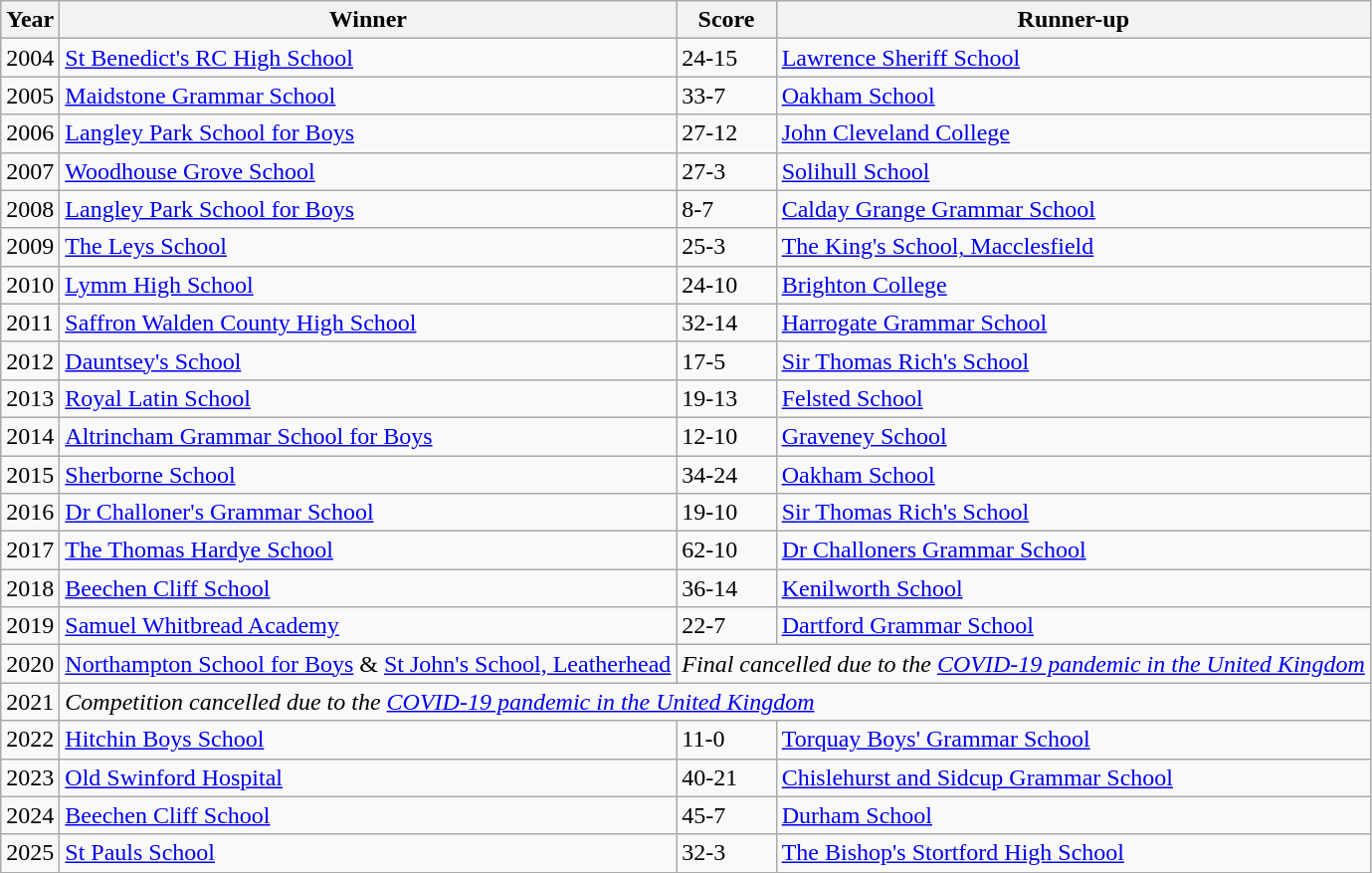<table class="wikitable">
<tr>
<th>Year</th>
<th>Winner</th>
<th>Score</th>
<th>Runner-up</th>
</tr>
<tr>
<td>2004</td>
<td><a href='#'>St Benedict's RC High School</a></td>
<td>24-15</td>
<td><a href='#'>Lawrence Sheriff School</a></td>
</tr>
<tr>
<td>2005</td>
<td><a href='#'>Maidstone Grammar School</a></td>
<td>33-7</td>
<td><a href='#'>Oakham School</a></td>
</tr>
<tr>
<td>2006</td>
<td><a href='#'>Langley Park School for Boys</a></td>
<td>27-12</td>
<td><a href='#'>John Cleveland College</a></td>
</tr>
<tr>
<td>2007</td>
<td><a href='#'>Woodhouse Grove School</a></td>
<td>27-3</td>
<td><a href='#'>Solihull School</a></td>
</tr>
<tr>
<td>2008</td>
<td><a href='#'>Langley Park School for Boys</a></td>
<td>8-7</td>
<td><a href='#'>Calday Grange Grammar School</a></td>
</tr>
<tr>
<td>2009</td>
<td><a href='#'>The Leys School</a></td>
<td>25-3</td>
<td><a href='#'>The King's School, Macclesfield</a></td>
</tr>
<tr>
<td>2010</td>
<td><a href='#'>Lymm High School</a></td>
<td>24-10</td>
<td><a href='#'>Brighton College</a></td>
</tr>
<tr>
<td>2011</td>
<td><a href='#'>Saffron Walden County High School</a></td>
<td>32-14</td>
<td><a href='#'>Harrogate Grammar School</a></td>
</tr>
<tr>
<td>2012</td>
<td><a href='#'>Dauntsey's School</a></td>
<td>17-5</td>
<td><a href='#'>Sir Thomas Rich's School</a></td>
</tr>
<tr>
<td>2013</td>
<td><a href='#'>Royal Latin School</a></td>
<td>19-13</td>
<td><a href='#'>Felsted School</a></td>
</tr>
<tr>
<td>2014</td>
<td><a href='#'>Altrincham Grammar School for Boys</a></td>
<td>12-10</td>
<td><a href='#'>Graveney School</a></td>
</tr>
<tr>
<td>2015</td>
<td><a href='#'>Sherborne School</a></td>
<td>34-24</td>
<td><a href='#'>Oakham School</a></td>
</tr>
<tr>
<td>2016</td>
<td><a href='#'>Dr Challoner's Grammar School</a></td>
<td>19-10</td>
<td><a href='#'>Sir Thomas Rich's School</a></td>
</tr>
<tr>
<td>2017</td>
<td><a href='#'>The Thomas Hardye School</a></td>
<td>62-10</td>
<td><a href='#'>Dr Challoners Grammar School</a></td>
</tr>
<tr>
<td>2018</td>
<td><a href='#'>Beechen Cliff School</a></td>
<td>36-14</td>
<td><a href='#'>Kenilworth School</a></td>
</tr>
<tr>
<td>2019</td>
<td><a href='#'>Samuel Whitbread Academy</a></td>
<td>22-7</td>
<td><a href='#'>Dartford Grammar School</a></td>
</tr>
<tr>
<td>2020</td>
<td><a href='#'>Northampton School for Boys</a> & <a href='#'>St John's School, Leatherhead</a></td>
<td colspan="2"><em>Final cancelled due to the <a href='#'>COVID-19 pandemic in the United Kingdom</a></em></td>
</tr>
<tr>
<td>2021</td>
<td colspan="3"><em>Competition cancelled due to the <a href='#'>COVID-19 pandemic in the United Kingdom</a></em></td>
</tr>
<tr>
<td>2022</td>
<td><a href='#'>Hitchin Boys School</a></td>
<td>11-0</td>
<td><a href='#'>Torquay Boys' Grammar School</a></td>
</tr>
<tr>
<td>2023</td>
<td><a href='#'>Old Swinford Hospital</a></td>
<td>40-21</td>
<td><a href='#'>Chislehurst and Sidcup Grammar School</a></td>
</tr>
<tr>
<td>2024</td>
<td><a href='#'>Beechen Cliff School</a></td>
<td>45-7</td>
<td><a href='#'>Durham School</a></td>
</tr>
<tr>
<td>2025</td>
<td><a href='#'>St Pauls School</a></td>
<td>32-3</td>
<td><a href='#'>The Bishop's Stortford High School</a></td>
</tr>
</table>
